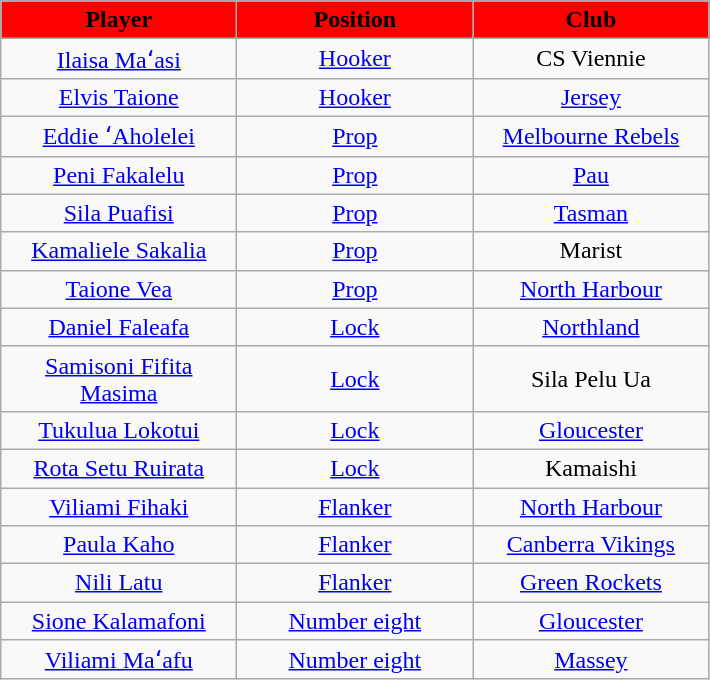<table class="wikitable" style="text-align:center">
<tr>
<td bgcolor="FF0000" style="width:150px"><strong><span>Player</span></strong></td>
<td bgcolor="FF0000" style="width:150px"><strong><span>Position</span></strong></td>
<td bgcolor="FF0000" style="width:150px"><strong><span>Club</span></strong></td>
</tr>
<tr>
<td><a href='#'>Ilaisa Maʻasi</a></td>
<td><a href='#'>Hooker</a></td>
<td> CS Viennie</td>
</tr>
<tr>
<td><a href='#'>Elvis Taione</a></td>
<td><a href='#'>Hooker</a></td>
<td> <a href='#'>Jersey</a></td>
</tr>
<tr>
<td><a href='#'>Eddie ʻAholelei</a></td>
<td><a href='#'>Prop</a></td>
<td> <a href='#'>Melbourne Rebels</a></td>
</tr>
<tr>
<td><a href='#'>Peni Fakalelu</a></td>
<td><a href='#'>Prop</a></td>
<td> <a href='#'>Pau</a></td>
</tr>
<tr>
<td><a href='#'>Sila Puafisi</a></td>
<td><a href='#'>Prop</a></td>
<td> <a href='#'>Tasman</a></td>
</tr>
<tr>
<td><a href='#'>Kamaliele Sakalia</a></td>
<td><a href='#'>Prop</a></td>
<td> Marist</td>
</tr>
<tr>
<td><a href='#'>Taione Vea</a></td>
<td><a href='#'>Prop</a></td>
<td> <a href='#'>North Harbour</a></td>
</tr>
<tr>
<td><a href='#'>Daniel Faleafa</a></td>
<td><a href='#'>Lock</a></td>
<td> <a href='#'>Northland</a></td>
</tr>
<tr>
<td><a href='#'>Samisoni Fifita Masima</a></td>
<td><a href='#'>Lock</a></td>
<td> Sila Pelu Ua</td>
</tr>
<tr>
<td><a href='#'>Tukulua Lokotui</a></td>
<td><a href='#'>Lock</a></td>
<td> <a href='#'>Gloucester</a></td>
</tr>
<tr>
<td><a href='#'>Rota Setu Ruirata</a></td>
<td><a href='#'>Lock</a></td>
<td> Kamaishi</td>
</tr>
<tr>
<td><a href='#'>Viliami Fihaki</a></td>
<td><a href='#'>Flanker</a></td>
<td> <a href='#'>North Harbour</a></td>
</tr>
<tr>
<td><a href='#'>Paula Kaho</a></td>
<td><a href='#'>Flanker</a></td>
<td> <a href='#'>Canberra Vikings</a></td>
</tr>
<tr>
<td><a href='#'>Nili Latu</a></td>
<td><a href='#'>Flanker</a></td>
<td> <a href='#'>Green Rockets</a></td>
</tr>
<tr>
<td><a href='#'>Sione Kalamafoni</a></td>
<td><a href='#'>Number eight</a></td>
<td> <a href='#'>Gloucester</a></td>
</tr>
<tr>
<td><a href='#'>Viliami Maʻafu</a></td>
<td><a href='#'>Number eight</a></td>
<td> <a href='#'>Massey</a></td>
</tr>
</table>
